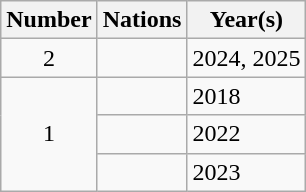<table class="wikitable">
<tr>
<th>Number</th>
<th>Nations</th>
<th>Year(s)</th>
</tr>
<tr>
<td style="text-align:center;">2</td>
<td></td>
<td>2024, 2025</td>
</tr>
<tr>
<td rowspan=4 style="text-align:center;">1</td>
<td></td>
<td>2018</td>
</tr>
<tr>
<td></td>
<td>2022</td>
</tr>
<tr>
<td></td>
<td>2023</td>
</tr>
</table>
